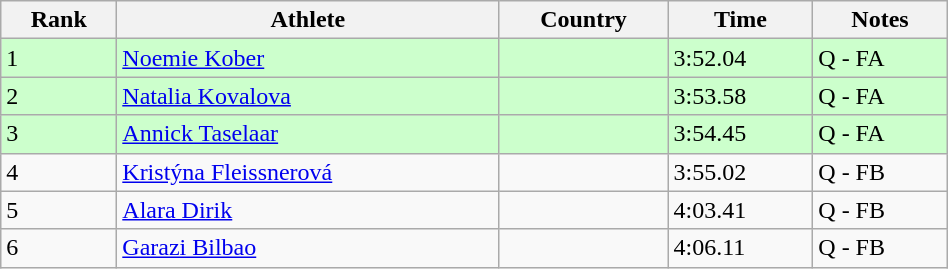<table class="wikitable" width=50%>
<tr>
<th>Rank</th>
<th>Athlete</th>
<th>Country</th>
<th>Time</th>
<th>Notes</th>
</tr>
<tr bgcolor=ccffcc>
<td>1</td>
<td><a href='#'>Noemie Kober</a></td>
<td></td>
<td>3:52.04</td>
<td>Q - FA</td>
</tr>
<tr bgcolor=ccffcc>
<td>2</td>
<td><a href='#'>Natalia Kovalova</a></td>
<td></td>
<td>3:53.58</td>
<td>Q - FA</td>
</tr>
<tr bgcolor=ccffcc>
<td>3</td>
<td><a href='#'>Annick Taselaar</a></td>
<td></td>
<td>3:54.45</td>
<td>Q - FA</td>
</tr>
<tr>
<td>4</td>
<td><a href='#'>Kristýna Fleissnerová</a></td>
<td></td>
<td>3:55.02</td>
<td>Q - FB</td>
</tr>
<tr>
<td>5</td>
<td><a href='#'>Alara Dirik</a></td>
<td></td>
<td>4:03.41</td>
<td>Q - FB</td>
</tr>
<tr>
<td>6</td>
<td><a href='#'>Garazi Bilbao</a></td>
<td></td>
<td>4:06.11</td>
<td>Q - FB</td>
</tr>
</table>
